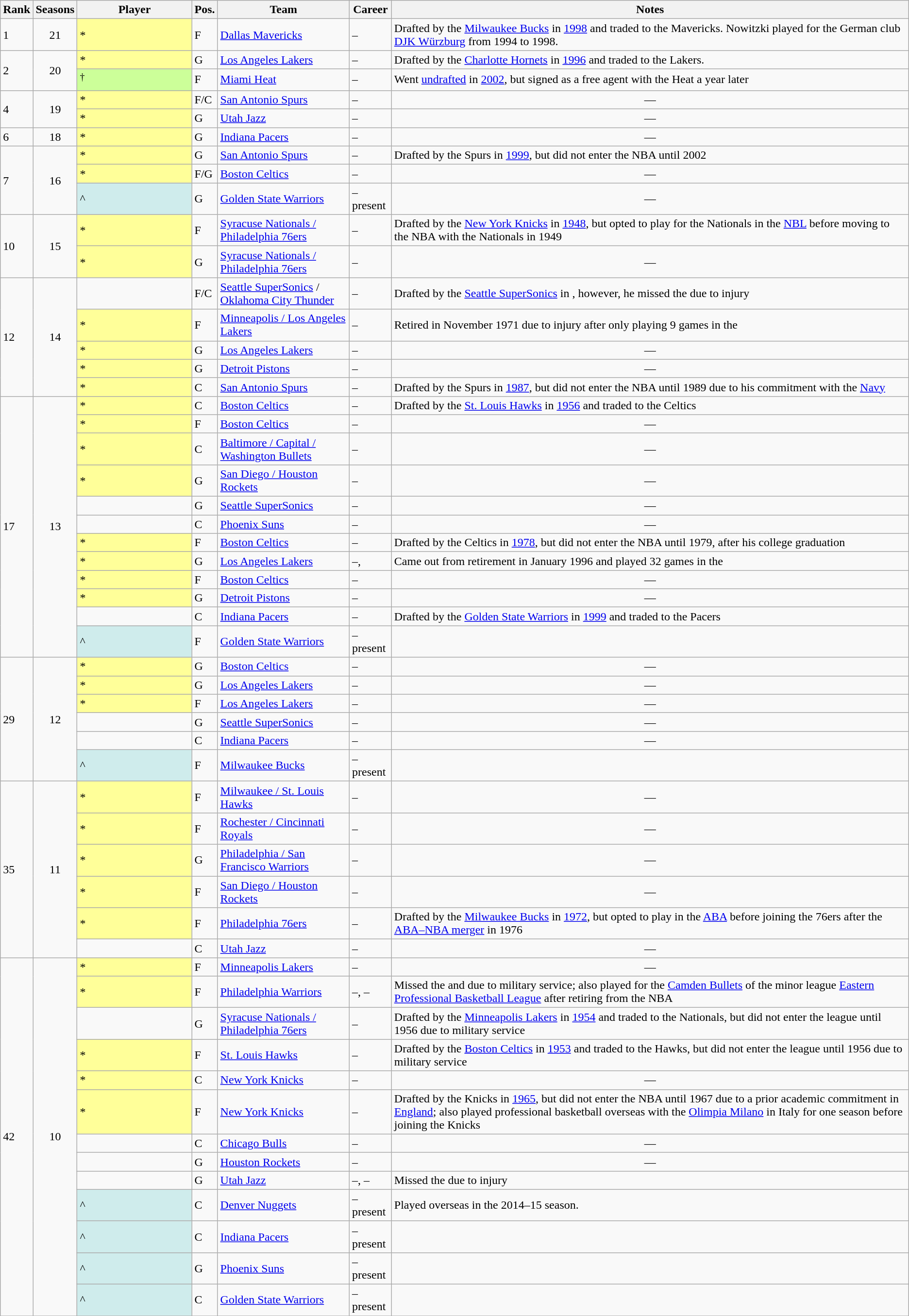<table class="wikitable plainrowheaders sortable">
<tr>
<th scope="col">Rank</th>
<th scope="col">Seasons</th>
<th scope="col" width="150">Player</th>
<th scope="col">Pos.</th>
<th scope="col">Team</th>
<th scope="col">Career</th>
<th scope="col" class="unsortable">Notes</th>
</tr>
<tr>
<td>1</td>
<td align="center">21</td>
<td bgcolor="#FFFF99">*</td>
<td>F</td>
<td><a href='#'>Dallas Mavericks</a></td>
<td>–</td>
<td>Drafted by the <a href='#'>Milwaukee Bucks</a> in <a href='#'>1998</a> and traded to the Mavericks. Nowitzki played for the German club <a href='#'>DJK Würzburg</a> from 1994 to 1998.</td>
</tr>
<tr>
<td rowspan="2">2</td>
<td rowspan="2" align="center">20</td>
<td bgcolor="FFFF99">*</td>
<td>G</td>
<td><a href='#'>Los Angeles Lakers</a></td>
<td>–</td>
<td>Drafted by the <a href='#'>Charlotte Hornets</a> in <a href='#'>1996</a> and traded to the Lakers.</td>
</tr>
<tr>
<td bgcolor="CCFF99"><sup>†</sup></td>
<td>F</td>
<td><a href='#'>Miami Heat</a></td>
<td>–</td>
<td>Went <a href='#'>undrafted</a> in <a href='#'>2002</a>, but signed as a free agent with the Heat a year later</td>
</tr>
<tr>
<td rowspan="2">4</td>
<td rowspan="2" align="center">19</td>
<td bgcolor="FFFF99">*</td>
<td>F/C</td>
<td><a href='#'>San Antonio Spurs</a></td>
<td>–</td>
<td align="center">—</td>
</tr>
<tr>
<td bgcolor="#FFFF99">*</td>
<td>G</td>
<td><a href='#'>Utah Jazz</a></td>
<td>–</td>
<td align="center">—</td>
</tr>
<tr>
<td>6</td>
<td align="center">18</td>
<td bgcolor="#FFFF99">*</td>
<td>G</td>
<td><a href='#'>Indiana Pacers</a></td>
<td>–</td>
<td align="center">—</td>
</tr>
<tr>
<td rowspan=3>7</td>
<td rowspan=3 align="center">16</td>
<td bgcolor="#FFFF99">*</td>
<td>G</td>
<td><a href='#'>San Antonio Spurs</a></td>
<td>–</td>
<td>Drafted by the Spurs in <a href='#'>1999</a>, but did not enter the NBA until 2002</td>
</tr>
<tr>
<td bgcolor="#FFFF99">*</td>
<td>F/G</td>
<td><a href='#'>Boston Celtics</a></td>
<td>–</td>
<td align="center">—</td>
</tr>
<tr>
<td bgcolor="#CFECEC">^</td>
<td>G</td>
<td><a href='#'>Golden State Warriors</a></td>
<td>–present</td>
<td align="center">—</td>
</tr>
<tr>
<td rowspan=2>10</td>
<td rowspan=2 align="center">15</td>
<td bgcolor="#FFFF99">*</td>
<td>F</td>
<td><a href='#'>Syracuse Nationals / Philadelphia 76ers</a></td>
<td>–</td>
<td>Drafted by the <a href='#'>New York Knicks</a> in <a href='#'>1948</a>, but opted to play for the Nationals in the <a href='#'>NBL</a> before moving to the NBA with the Nationals in 1949</td>
</tr>
<tr>
<td bgcolor="#FFFF99">*</td>
<td>G</td>
<td><a href='#'>Syracuse Nationals / Philadelphia 76ers</a></td>
<td>–</td>
<td align="center">—</td>
</tr>
<tr>
<td rowspan=5>12</td>
<td rowspan=5 align="center">14</td>
<td></td>
<td>F/C</td>
<td><a href='#'>Seattle SuperSonics</a> / <a href='#'>Oklahoma City Thunder</a></td>
<td>–</td>
<td>Drafted by the <a href='#'>Seattle SuperSonics</a> in , however, he missed the  due to injury</td>
</tr>
<tr>
<td bgcolor="#FFFF99">*</td>
<td>F</td>
<td><a href='#'>Minneapolis / Los Angeles Lakers</a></td>
<td>–</td>
<td>Retired in November 1971 due to injury after only playing 9 games in the </td>
</tr>
<tr>
<td bgcolor="#FFFF99">*</td>
<td>G</td>
<td><a href='#'>Los Angeles Lakers</a></td>
<td>–</td>
<td align="center">—</td>
</tr>
<tr>
<td bgcolor="#FFFF99">*</td>
<td>G</td>
<td><a href='#'>Detroit Pistons</a></td>
<td>–</td>
<td align="center">—</td>
</tr>
<tr>
<td bgcolor="#FFFF99">*</td>
<td>C</td>
<td><a href='#'>San Antonio Spurs</a></td>
<td>–</td>
<td>Drafted by the Spurs in <a href='#'>1987</a>, but did not enter the NBA until 1989 due to his commitment with the <a href='#'>Navy</a></td>
</tr>
<tr>
<td rowspan=12>17</td>
<td rowspan=12 align="center">13</td>
<td bgcolor="#FFFF99">*</td>
<td>C</td>
<td><a href='#'>Boston Celtics</a></td>
<td>–</td>
<td>Drafted by the <a href='#'>St. Louis Hawks</a> in <a href='#'>1956</a> and traded to the Celtics</td>
</tr>
<tr>
<td bgcolor="#FFFF99">*</td>
<td>F</td>
<td><a href='#'>Boston Celtics</a></td>
<td>–</td>
<td align="center">—</td>
</tr>
<tr>
<td bgcolor="#FFFF99">*</td>
<td>C</td>
<td><a href='#'>Baltimore / Capital / Washington Bullets</a></td>
<td>–</td>
<td align="center">—</td>
</tr>
<tr>
<td bgcolor="#FFFF99">*</td>
<td>G</td>
<td><a href='#'>San Diego / Houston Rockets</a></td>
<td>–</td>
<td align="center">—</td>
</tr>
<tr>
<td></td>
<td>G</td>
<td><a href='#'>Seattle SuperSonics</a></td>
<td>–</td>
<td align="center">—</td>
</tr>
<tr>
<td></td>
<td>C</td>
<td><a href='#'>Phoenix Suns</a></td>
<td>–</td>
<td align="center">—</td>
</tr>
<tr>
<td bgcolor="#FFFF99">*</td>
<td>F</td>
<td><a href='#'>Boston Celtics</a></td>
<td>–</td>
<td>Drafted by the Celtics in <a href='#'>1978</a>, but did not enter the NBA until 1979, after his college graduation</td>
</tr>
<tr>
<td bgcolor="#FFFF99">*</td>
<td>G</td>
<td><a href='#'>Los Angeles Lakers</a></td>
<td>–, </td>
<td>Came out from retirement in January 1996 and played 32 games in the </td>
</tr>
<tr>
<td bgcolor="#FFFF99">*</td>
<td>F</td>
<td><a href='#'>Boston Celtics</a></td>
<td>–</td>
<td align="center">—</td>
</tr>
<tr>
<td bgcolor="#FFFF99">*</td>
<td>G</td>
<td><a href='#'>Detroit Pistons</a></td>
<td>–</td>
<td align="center">—</td>
</tr>
<tr>
<td></td>
<td>C</td>
<td><a href='#'>Indiana Pacers</a></td>
<td>–</td>
<td>Drafted by the <a href='#'>Golden State Warriors</a> in <a href='#'>1999</a> and traded to the Pacers</td>
</tr>
<tr>
<td bgcolor="#CFECEC">^</td>
<td>F</td>
<td><a href='#'>Golden State Warriors</a></td>
<td>–present</td>
<td></td>
</tr>
<tr>
<td rowspan=6>29</td>
<td rowspan=6 align="center">12</td>
<td bgcolor="#FFFF99">*</td>
<td>G</td>
<td><a href='#'>Boston Celtics</a></td>
<td>–</td>
<td align="center">—</td>
</tr>
<tr>
<td bgcolor="#FFFF99">*</td>
<td>G</td>
<td><a href='#'>Los Angeles Lakers</a></td>
<td>–</td>
<td align="center">—</td>
</tr>
<tr>
<td bgcolor="#FFFF99">*</td>
<td>F</td>
<td><a href='#'>Los Angeles Lakers</a></td>
<td>–</td>
<td align="center">—</td>
</tr>
<tr>
<td></td>
<td>G</td>
<td><a href='#'>Seattle SuperSonics</a></td>
<td>–</td>
<td align="center">—</td>
</tr>
<tr>
<td></td>
<td>C</td>
<td><a href='#'>Indiana Pacers</a></td>
<td>–</td>
<td align="center">—</td>
</tr>
<tr>
<td bgcolor="#CFECEC">^</td>
<td>F</td>
<td><a href='#'>Milwaukee Bucks</a></td>
<td>–present</td>
<td></td>
</tr>
<tr>
<td rowspan=6>35</td>
<td rowspan=6 align="center">11</td>
<td bgcolor="#FFFF99">*</td>
<td>F</td>
<td><a href='#'>Milwaukee / St. Louis Hawks</a></td>
<td>–</td>
<td align="center">—</td>
</tr>
<tr>
<td bgcolor="#FFFF99">*</td>
<td>F</td>
<td><a href='#'>Rochester / Cincinnati Royals</a></td>
<td>–</td>
<td align="center">—</td>
</tr>
<tr>
<td bgcolor="#FFFF99">*</td>
<td>G</td>
<td><a href='#'>Philadelphia / San Francisco Warriors</a></td>
<td>–</td>
<td align="center">—</td>
</tr>
<tr>
<td bgcolor="FFFF99">*</td>
<td>F</td>
<td><a href='#'>San Diego / Houston Rockets</a></td>
<td>–</td>
<td align="center">—</td>
</tr>
<tr>
<td bgcolor="#FFFF99">*</td>
<td>F</td>
<td><a href='#'>Philadelphia 76ers</a></td>
<td>–</td>
<td>Drafted by the <a href='#'>Milwaukee Bucks</a> in <a href='#'>1972</a>, but opted to play in the <a href='#'>ABA</a> before joining the 76ers after the <a href='#'>ABA–NBA merger</a> in 1976</td>
</tr>
<tr>
<td></td>
<td>C</td>
<td><a href='#'>Utah Jazz</a></td>
<td>–</td>
<td align="center">—</td>
</tr>
<tr>
<td rowspan=13>42</td>
<td rowspan=13 align="center">10</td>
<td bgcolor="#FFFF99">*</td>
<td>F</td>
<td><a href='#'>Minneapolis Lakers</a></td>
<td>–</td>
<td align="center">—</td>
</tr>
<tr>
<td bgcolor="#FFFF99">*</td>
<td>F</td>
<td><a href='#'>Philadelphia Warriors</a></td>
<td>–, –</td>
<td>Missed the  and  due to military service; also played for the <a href='#'>Camden Bullets</a> of the minor league <a href='#'>Eastern Professional Basketball League</a> after retiring from the NBA</td>
</tr>
<tr>
<td></td>
<td>G</td>
<td><a href='#'>Syracuse Nationals / Philadelphia 76ers</a></td>
<td>–</td>
<td>Drafted by the <a href='#'>Minneapolis Lakers</a> in <a href='#'>1954</a> and traded to the Nationals, but did not enter the league until 1956 due to military service</td>
</tr>
<tr>
<td bgcolor="#FFFF99">*</td>
<td>F</td>
<td><a href='#'>St. Louis Hawks</a></td>
<td>–</td>
<td>Drafted by the <a href='#'>Boston Celtics</a> in <a href='#'>1953</a> and traded to the Hawks, but did not enter the league until 1956 due to military service</td>
</tr>
<tr>
<td bgcolor="#FFFF99">*</td>
<td>C</td>
<td><a href='#'>New York Knicks</a></td>
<td>–</td>
<td align="center">—</td>
</tr>
<tr>
<td bgcolor="#FFFF99">*</td>
<td>F</td>
<td><a href='#'>New York Knicks</a></td>
<td>–</td>
<td>Drafted by the Knicks in <a href='#'>1965</a>, but did not enter the NBA until 1967 due to a prior academic commitment in <a href='#'>England</a>; also played professional basketball overseas with the <a href='#'>Olimpia Milano</a> in Italy for one season before joining the Knicks</td>
</tr>
<tr>
<td></td>
<td>C</td>
<td><a href='#'>Chicago Bulls</a></td>
<td>–</td>
<td align="center">—</td>
</tr>
<tr>
<td></td>
<td>G</td>
<td><a href='#'>Houston Rockets</a></td>
<td>–</td>
<td align="center">—</td>
</tr>
<tr>
<td> </td>
<td>G</td>
<td><a href='#'>Utah Jazz</a></td>
<td>–, –</td>
<td>Missed the  due to injury</td>
</tr>
<tr>
<td bgcolor="#CFECEC">^</td>
<td>C</td>
<td><a href='#'>Denver Nuggets</a></td>
<td>–present</td>
<td>Played overseas in the 2014–15 season.</td>
</tr>
<tr>
<td bgcolor="#CFECEC">^</td>
<td>C</td>
<td><a href='#'>Indiana Pacers</a></td>
<td>–present</td>
<td></td>
</tr>
<tr>
<td bgcolor="#CFECEC">^</td>
<td>G</td>
<td><a href='#'>Phoenix Suns</a></td>
<td>–present</td>
<td></td>
</tr>
<tr>
<td bgcolor="#CFECEC">^</td>
<td>C</td>
<td><a href='#'>Golden State Warriors</a></td>
<td>–present</td>
<td></td>
</tr>
<tr>
</tr>
</table>
